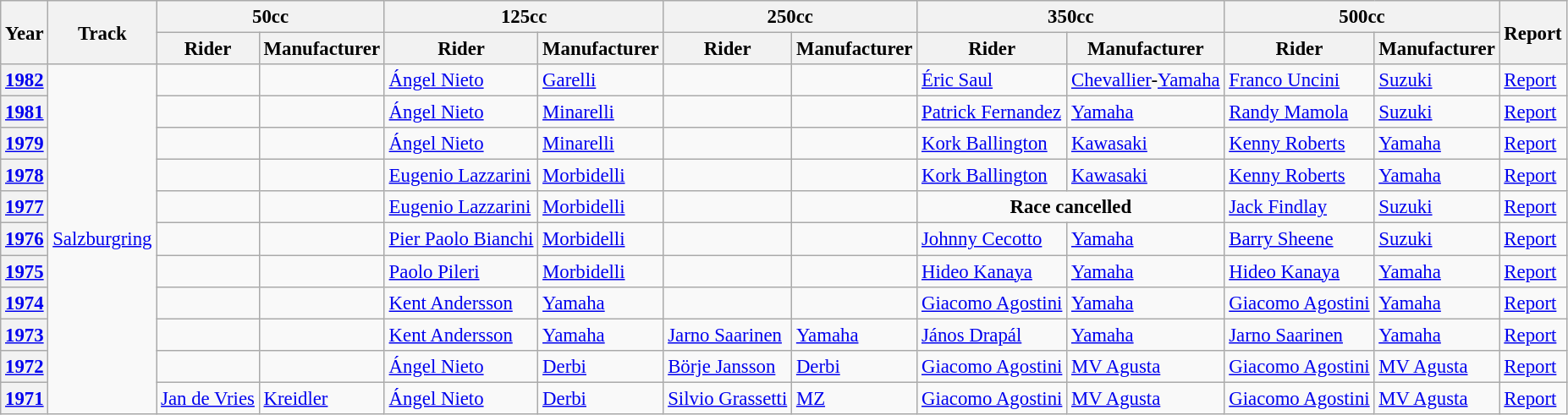<table class="wikitable" style="font-size: 95%;">
<tr>
<th rowspan=2>Year</th>
<th rowspan=2>Track</th>
<th colspan=2>50cc</th>
<th colspan=2>125cc</th>
<th colspan=2>250cc</th>
<th colspan=2>350cc</th>
<th colspan=2>500cc</th>
<th rowspan=2>Report</th>
</tr>
<tr>
<th>Rider</th>
<th>Manufacturer</th>
<th>Rider</th>
<th>Manufacturer</th>
<th>Rider</th>
<th>Manufacturer</th>
<th>Rider</th>
<th>Manufacturer</th>
<th>Rider</th>
<th>Manufacturer</th>
</tr>
<tr>
<th><a href='#'>1982</a></th>
<td rowspan="11"><a href='#'>Salzburgring</a></td>
<td></td>
<td></td>
<td> <a href='#'>Ángel Nieto</a></td>
<td><a href='#'>Garelli</a></td>
<td></td>
<td></td>
<td> <a href='#'>Éric Saul</a></td>
<td><a href='#'>Chevallier</a>-<a href='#'>Yamaha</a></td>
<td> <a href='#'>Franco Uncini</a></td>
<td><a href='#'>Suzuki</a></td>
<td><a href='#'>Report</a></td>
</tr>
<tr>
<th><a href='#'>1981</a></th>
<td></td>
<td></td>
<td> <a href='#'>Ángel Nieto</a></td>
<td><a href='#'>Minarelli</a></td>
<td></td>
<td></td>
<td> <a href='#'>Patrick Fernandez</a></td>
<td><a href='#'>Yamaha</a></td>
<td> <a href='#'>Randy Mamola</a></td>
<td><a href='#'>Suzuki</a></td>
<td><a href='#'>Report</a></td>
</tr>
<tr>
<th><a href='#'>1979</a></th>
<td></td>
<td></td>
<td> <a href='#'>Ángel Nieto</a></td>
<td><a href='#'>Minarelli</a></td>
<td></td>
<td></td>
<td> <a href='#'>Kork Ballington</a></td>
<td><a href='#'>Kawasaki</a></td>
<td> <a href='#'>Kenny Roberts</a></td>
<td><a href='#'>Yamaha</a></td>
<td><a href='#'>Report</a></td>
</tr>
<tr>
<th><a href='#'>1978</a></th>
<td></td>
<td></td>
<td> <a href='#'>Eugenio Lazzarini</a></td>
<td><a href='#'>Morbidelli</a></td>
<td></td>
<td></td>
<td> <a href='#'>Kork Ballington</a></td>
<td><a href='#'>Kawasaki</a></td>
<td> <a href='#'>Kenny Roberts</a></td>
<td><a href='#'>Yamaha</a></td>
<td><a href='#'>Report</a></td>
</tr>
<tr>
<th><a href='#'>1977</a></th>
<td></td>
<td></td>
<td> <a href='#'>Eugenio Lazzarini</a></td>
<td><a href='#'>Morbidelli</a></td>
<td></td>
<td></td>
<td colspan=2 align="center"><strong>Race cancelled</strong></td>
<td> <a href='#'>Jack Findlay</a></td>
<td><a href='#'>Suzuki</a></td>
<td><a href='#'>Report</a></td>
</tr>
<tr>
<th><a href='#'>1976</a></th>
<td></td>
<td></td>
<td> <a href='#'>Pier Paolo Bianchi</a></td>
<td><a href='#'>Morbidelli</a></td>
<td></td>
<td></td>
<td> <a href='#'>Johnny Cecotto</a></td>
<td><a href='#'>Yamaha</a></td>
<td> <a href='#'>Barry Sheene</a></td>
<td><a href='#'>Suzuki</a></td>
<td><a href='#'>Report</a></td>
</tr>
<tr>
<th><a href='#'>1975</a></th>
<td></td>
<td></td>
<td> <a href='#'>Paolo Pileri</a></td>
<td><a href='#'>Morbidelli</a></td>
<td></td>
<td></td>
<td> <a href='#'>Hideo Kanaya</a></td>
<td><a href='#'>Yamaha</a></td>
<td> <a href='#'>Hideo Kanaya</a></td>
<td><a href='#'>Yamaha</a></td>
<td><a href='#'>Report</a></td>
</tr>
<tr>
<th><a href='#'>1974</a></th>
<td></td>
<td></td>
<td> <a href='#'>Kent Andersson</a></td>
<td><a href='#'>Yamaha</a></td>
<td></td>
<td></td>
<td> <a href='#'>Giacomo Agostini</a></td>
<td><a href='#'>Yamaha</a></td>
<td> <a href='#'>Giacomo Agostini</a></td>
<td><a href='#'>Yamaha</a></td>
<td><a href='#'>Report</a></td>
</tr>
<tr>
<th><a href='#'>1973</a></th>
<td></td>
<td></td>
<td> <a href='#'>Kent Andersson</a></td>
<td><a href='#'>Yamaha</a></td>
<td> <a href='#'>Jarno Saarinen</a></td>
<td><a href='#'>Yamaha</a></td>
<td> <a href='#'>János Drapál</a></td>
<td><a href='#'>Yamaha</a></td>
<td> <a href='#'>Jarno Saarinen</a></td>
<td><a href='#'>Yamaha</a></td>
<td><a href='#'>Report</a></td>
</tr>
<tr>
<th><a href='#'>1972</a></th>
<td></td>
<td></td>
<td> <a href='#'>Ángel Nieto</a></td>
<td><a href='#'>Derbi</a></td>
<td> <a href='#'>Börje Jansson</a></td>
<td><a href='#'>Derbi</a></td>
<td> <a href='#'>Giacomo Agostini</a></td>
<td><a href='#'>MV Agusta</a></td>
<td> <a href='#'>Giacomo Agostini</a></td>
<td><a href='#'>MV Agusta</a></td>
<td><a href='#'>Report</a></td>
</tr>
<tr>
<th><a href='#'>1971</a></th>
<td> <a href='#'>Jan de Vries</a></td>
<td><a href='#'>Kreidler</a></td>
<td> <a href='#'>Ángel Nieto</a></td>
<td><a href='#'>Derbi</a></td>
<td> <a href='#'>Silvio Grassetti</a></td>
<td><a href='#'>MZ</a></td>
<td> <a href='#'>Giacomo Agostini</a></td>
<td><a href='#'>MV Agusta</a></td>
<td> <a href='#'>Giacomo Agostini</a></td>
<td><a href='#'>MV Agusta</a></td>
<td><a href='#'>Report</a></td>
</tr>
</table>
